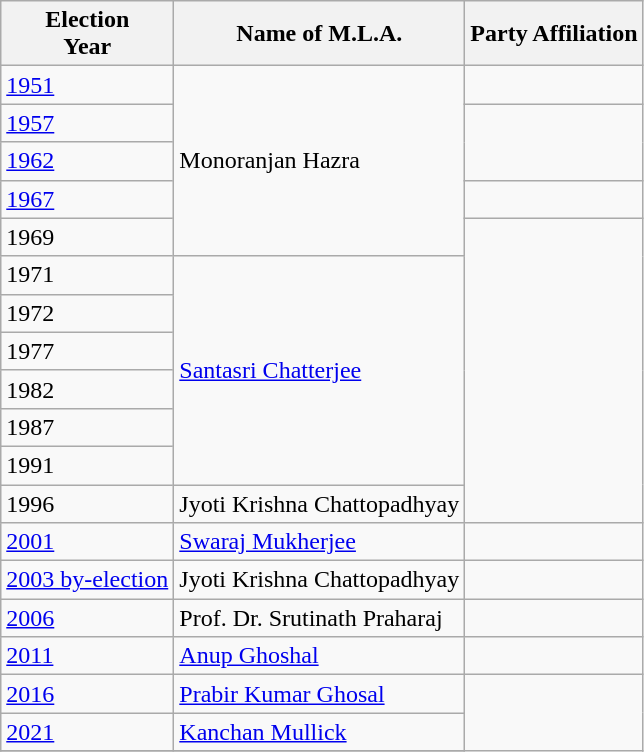<table class="wikitable sortable"ìÍĦĤĠčw>
<tr>
<th>Election<br> Year</th>
<th>Name of M.L.A.</th>
<th colspan=2>Party Affiliation</th>
</tr>
<tr>
<td><a href='#'>1951</a></td>
<td rowspan=5>Monoranjan Hazra</td>
<td></td>
</tr>
<tr>
<td><a href='#'>1957</a></td>
</tr>
<tr>
<td><a href='#'>1962</a></td>
</tr>
<tr>
<td><a href='#'>1967</a></td>
<td></td>
</tr>
<tr>
<td>1969</td>
</tr>
<tr>
<td>1971</td>
<td rowspan=6><a href='#'>Santasri Chatterjee</a></td>
</tr>
<tr>
<td>1972</td>
</tr>
<tr>
<td>1977</td>
</tr>
<tr>
<td>1982</td>
</tr>
<tr>
<td>1987</td>
</tr>
<tr>
<td>1991</td>
</tr>
<tr>
<td>1996</td>
<td>Jyoti Krishna Chattopadhyay</td>
</tr>
<tr>
<td><a href='#'>2001</a></td>
<td><a href='#'>Swaraj Mukherjee</a></td>
<td></td>
</tr>
<tr>
<td><a href='#'>2003 by-election</a></td>
<td>Jyoti Krishna Chattopadhyay</td>
<td></td>
</tr>
<tr>
<td><a href='#'>2006</a></td>
<td>Prof. Dr. Srutinath Praharaj</td>
</tr>
<tr>
<td><a href='#'>2011</a></td>
<td><a href='#'>Anup Ghoshal</a></td>
<td></td>
</tr>
<tr>
<td><a href='#'>2016</a></td>
<td><a href='#'>Prabir Kumar Ghosal</a></td>
</tr>
<tr>
<td><a href='#'>2021</a></td>
<td><a href='#'>Kanchan Mullick</a></td>
</tr>
<tr>
</tr>
</table>
